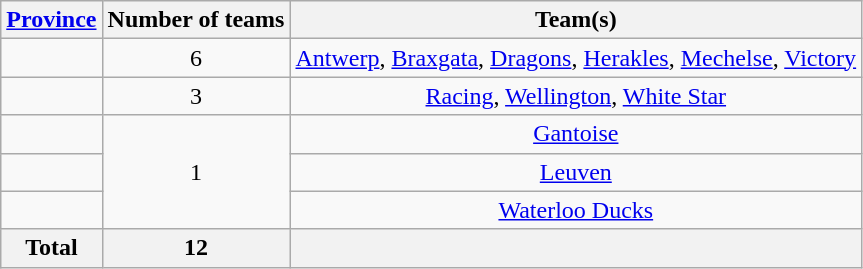<table class="wikitable" style="text-align:center">
<tr>
<th><a href='#'>Province</a></th>
<th>Number of teams</th>
<th>Team(s)</th>
</tr>
<tr>
<td align="left"></td>
<td>6</td>
<td><a href='#'>Antwerp</a>, <a href='#'>Braxgata</a>, <a href='#'>Dragons</a>, <a href='#'>Herakles</a>, <a href='#'>Mechelse</a>, <a href='#'>Victory</a></td>
</tr>
<tr>
<td align="left"></td>
<td>3</td>
<td><a href='#'>Racing</a>, <a href='#'>Wellington</a>, <a href='#'>White Star</a></td>
</tr>
<tr>
<td align="left"></td>
<td rowspan=3>1</td>
<td><a href='#'>Gantoise</a></td>
</tr>
<tr>
<td align=left></td>
<td><a href='#'>Leuven</a></td>
</tr>
<tr>
<td align=left></td>
<td><a href='#'>Waterloo Ducks</a></td>
</tr>
<tr>
<th>Total</th>
<th>12</th>
<th></th>
</tr>
</table>
